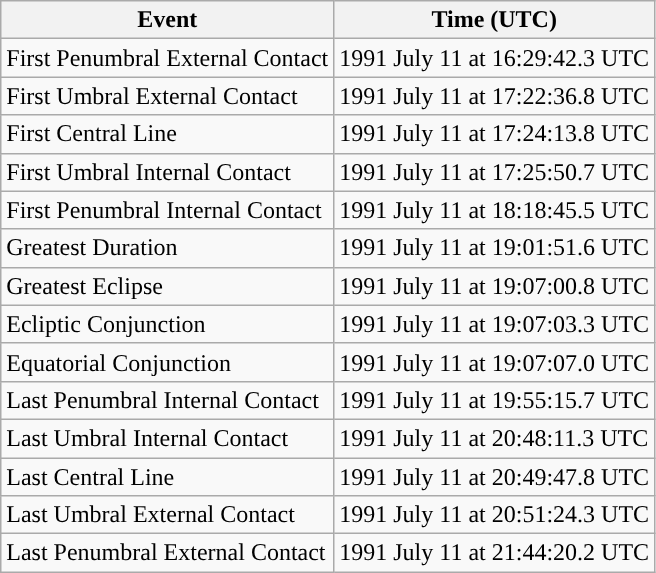<table class="wikitable">
<tr>
<th>Event</th>
<th>Time (UTC)</th>
</tr>
<tr>
<td>First Penumbral External Contact</td>
<td>1991 July 11 at 16:29:42.3 UTC</td>
</tr>
<tr>
<td>First Umbral External Contact</td>
<td>1991 July 11 at 17:22:36.8 UTC</td>
</tr>
<tr>
<td>First Central Line</td>
<td>1991 July 11 at 17:24:13.8 UTC</td>
</tr>
<tr>
<td>First Umbral Internal Contact</td>
<td>1991 July 11 at 17:25:50.7 UTC</td>
</tr>
<tr>
<td>First Penumbral Internal Contact</td>
<td>1991 July 11 at 18:18:45.5 UTC</td>
</tr>
<tr>
<td>Greatest Duration</td>
<td>1991 July 11 at 19:01:51.6 UTC</td>
</tr>
<tr>
<td>Greatest Eclipse</td>
<td>1991 July 11 at 19:07:00.8 UTC</td>
</tr>
<tr>
<td>Ecliptic Conjunction</td>
<td>1991 July 11 at 19:07:03.3 UTC</td>
</tr>
<tr>
<td>Equatorial Conjunction</td>
<td>1991 July 11 at 19:07:07.0 UTC</td>
</tr>
<tr>
<td>Last Penumbral Internal Contact</td>
<td>1991 July 11 at 19:55:15.7 UTC</td>
</tr>
<tr>
<td>Last Umbral Internal Contact</td>
<td>1991 July 11 at 20:48:11.3 UTC</td>
</tr>
<tr>
<td>Last Central Line</td>
<td>1991 July 11 at 20:49:47.8 UTC</td>
</tr>
<tr>
<td>Last Umbral External Contact</td>
<td>1991 July 11 at 20:51:24.3 UTC</td>
</tr>
<tr>
<td>Last Penumbral External Contact</td>
<td>1991 July 11 at 21:44:20.2 UTC</td>
</tr>
</table>
